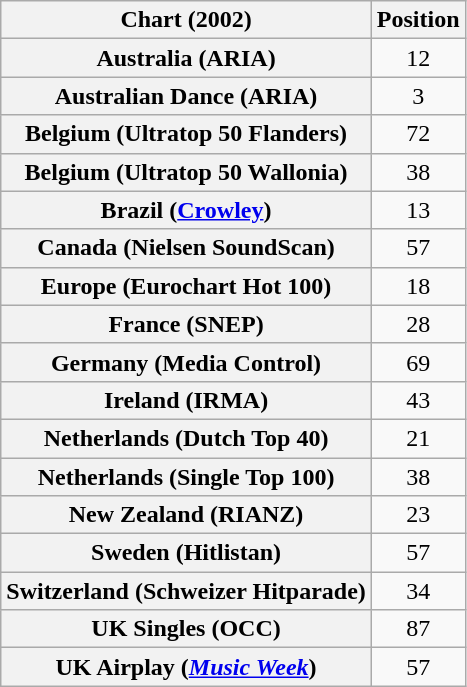<table class="wikitable sortable plainrowheaders" style="text-align:center">
<tr>
<th>Chart (2002)</th>
<th>Position</th>
</tr>
<tr>
<th scope="row">Australia (ARIA)</th>
<td>12</td>
</tr>
<tr>
<th scope="row">Australian Dance (ARIA)</th>
<td>3</td>
</tr>
<tr>
<th scope="row">Belgium (Ultratop 50 Flanders)</th>
<td>72</td>
</tr>
<tr>
<th scope="row">Belgium (Ultratop 50 Wallonia)</th>
<td>38</td>
</tr>
<tr>
<th scope="row">Brazil (<a href='#'>Crowley</a>)</th>
<td>13</td>
</tr>
<tr>
<th scope="row">Canada (Nielsen SoundScan)</th>
<td>57</td>
</tr>
<tr>
<th scope="row">Europe (Eurochart Hot 100)</th>
<td>18</td>
</tr>
<tr>
<th scope="row">France (SNEP)</th>
<td>28</td>
</tr>
<tr>
<th scope="row">Germany (Media Control)</th>
<td>69</td>
</tr>
<tr>
<th scope="row">Ireland (IRMA)</th>
<td>43</td>
</tr>
<tr>
<th scope="row">Netherlands (Dutch Top 40)</th>
<td>21</td>
</tr>
<tr>
<th scope="row">Netherlands (Single Top 100)</th>
<td>38</td>
</tr>
<tr>
<th scope="row">New Zealand (RIANZ)</th>
<td>23</td>
</tr>
<tr>
<th scope="row">Sweden (Hitlistan)</th>
<td>57</td>
</tr>
<tr>
<th scope="row">Switzerland (Schweizer Hitparade)</th>
<td>34</td>
</tr>
<tr>
<th scope="row">UK Singles (OCC)</th>
<td>87</td>
</tr>
<tr>
<th scope="row">UK Airplay (<em><a href='#'>Music Week</a></em>)</th>
<td>57</td>
</tr>
</table>
